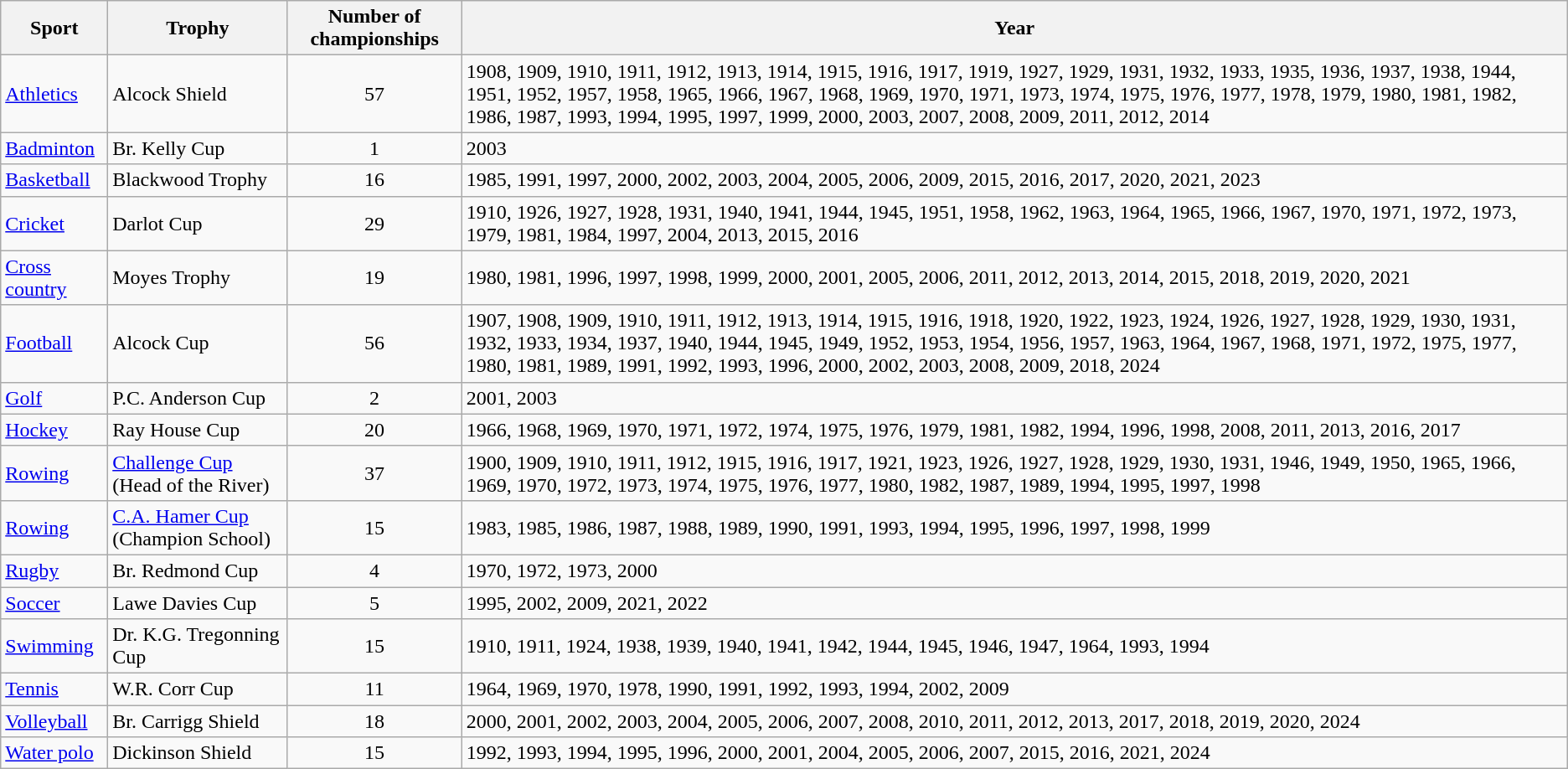<table class="wikitable">
<tr>
<th>Sport</th>
<th>Trophy</th>
<th>Number of championships</th>
<th>Year</th>
</tr>
<tr>
<td><a href='#'>Athletics</a></td>
<td>Alcock Shield</td>
<td align=center>57</td>
<td>1908, 1909, 1910, 1911, 1912, 1913, 1914, 1915, 1916, 1917, 1919, 1927, 1929, 1931, 1932, 1933, 1935, 1936, 1937, 1938, 1944, 1951, 1952, 1957, 1958, 1965, 1966, 1967, 1968, 1969, 1970, 1971, 1973, 1974, 1975, 1976, 1977, 1978, 1979, 1980, 1981, 1982, 1986, 1987, 1993, 1994, 1995, 1997, 1999, 2000, 2003, 2007, 2008, 2009, 2011, 2012, 2014</td>
</tr>
<tr>
<td><a href='#'>Badminton</a></td>
<td>Br. Kelly Cup</td>
<td align=center>1</td>
<td>2003</td>
</tr>
<tr>
<td><a href='#'>Basketball</a></td>
<td>Blackwood Trophy</td>
<td align=center>16</td>
<td>1985, 1991, 1997, 2000, 2002, 2003, 2004, 2005, 2006, 2009, 2015, 2016, 2017, 2020, 2021, 2023</td>
</tr>
<tr>
<td><a href='#'>Cricket</a></td>
<td>Darlot Cup</td>
<td align=center>29</td>
<td>1910, 1926, 1927, 1928, 1931, 1940, 1941, 1944, 1945, 1951, 1958, 1962, 1963, 1964, 1965, 1966, 1967, 1970, 1971, 1972, 1973, 1979, 1981, 1984, 1997, 2004, 2013, 2015, 2016</td>
</tr>
<tr>
<td><a href='#'>Cross country</a></td>
<td>Moyes Trophy</td>
<td align=center>19</td>
<td>1980, 1981, 1996, 1997, 1998, 1999, 2000, 2001, 2005, 2006, 2011, 2012, 2013, 2014, 2015, 2018, 2019, 2020, 2021</td>
</tr>
<tr>
<td><a href='#'>Football</a></td>
<td>Alcock Cup</td>
<td align=center>56</td>
<td>1907, 1908, 1909, 1910, 1911, 1912, 1913, 1914, 1915, 1916, 1918, 1920, 1922, 1923, 1924, 1926, 1927, 1928, 1929, 1930, 1931, 1932, 1933, 1934, 1937, 1940, 1944, 1945, 1949, 1952, 1953, 1954, 1956, 1957, 1963, 1964, 1967, 1968, 1971, 1972, 1975, 1977, 1980, 1981, 1989, 1991, 1992, 1993, 1996, 2000, 2002, 2003, 2008, 2009, 2018, 2024</td>
</tr>
<tr>
<td><a href='#'>Golf</a></td>
<td>P.C. Anderson Cup</td>
<td align=center>2</td>
<td>2001, 2003</td>
</tr>
<tr>
<td><a href='#'>Hockey</a></td>
<td>Ray House Cup</td>
<td align=center>20</td>
<td>1966, 1968, 1969, 1970, 1971, 1972, 1974, 1975, 1976, 1979, 1981, 1982, 1994, 1996, 1998, 2008, 2011, 2013, 2016, 2017</td>
</tr>
<tr>
<td><a href='#'>Rowing</a></td>
<td><a href='#'>Challenge Cup</a> (Head of the River)</td>
<td align=center>37</td>
<td>1900, 1909, 1910, 1911, 1912, 1915, 1916, 1917, 1921, 1923, 1926, 1927, 1928, 1929, 1930, 1931, 1946, 1949, 1950, 1965, 1966, 1969, 1970, 1972, 1973, 1974, 1975, 1976, 1977, 1980, 1982, 1987, 1989, 1994, 1995, 1997, 1998</td>
</tr>
<tr>
<td><a href='#'>Rowing</a></td>
<td><a href='#'>C.A. Hamer Cup</a> (Champion School)</td>
<td align=center>15</td>
<td>1983, 1985, 1986, 1987, 1988, 1989, 1990, 1991, 1993, 1994, 1995, 1996, 1997, 1998, 1999</td>
</tr>
<tr>
<td><a href='#'>Rugby</a></td>
<td>Br. Redmond Cup</td>
<td align=center>4</td>
<td>1970, 1972, 1973, 2000</td>
</tr>
<tr>
<td><a href='#'>Soccer</a></td>
<td>Lawe Davies Cup</td>
<td align=center>5</td>
<td>1995, 2002, 2009, 2021, 2022</td>
</tr>
<tr>
<td><a href='#'>Swimming</a></td>
<td>Dr. K.G. Tregonning Cup</td>
<td align=center>15</td>
<td>1910, 1911, 1924, 1938, 1939, 1940, 1941, 1942, 1944, 1945, 1946, 1947, 1964, 1993, 1994</td>
</tr>
<tr>
<td><a href='#'>Tennis</a></td>
<td>W.R. Corr Cup</td>
<td align=center>11</td>
<td>1964, 1969, 1970, 1978, 1990, 1991, 1992, 1993, 1994, 2002, 2009</td>
</tr>
<tr>
<td><a href='#'>Volleyball</a></td>
<td>Br. Carrigg Shield</td>
<td align=center>18</td>
<td>2000, 2001, 2002, 2003, 2004, 2005, 2006, 2007, 2008, 2010, 2011, 2012, 2013, 2017, 2018, 2019, 2020, 2024</td>
</tr>
<tr>
<td><a href='#'>Water polo</a></td>
<td>Dickinson Shield</td>
<td align=center>15</td>
<td>1992, 1993, 1994, 1995, 1996, 2000, 2001, 2004, 2005, 2006, 2007, 2015, 2016, 2021, 2024</td>
</tr>
</table>
